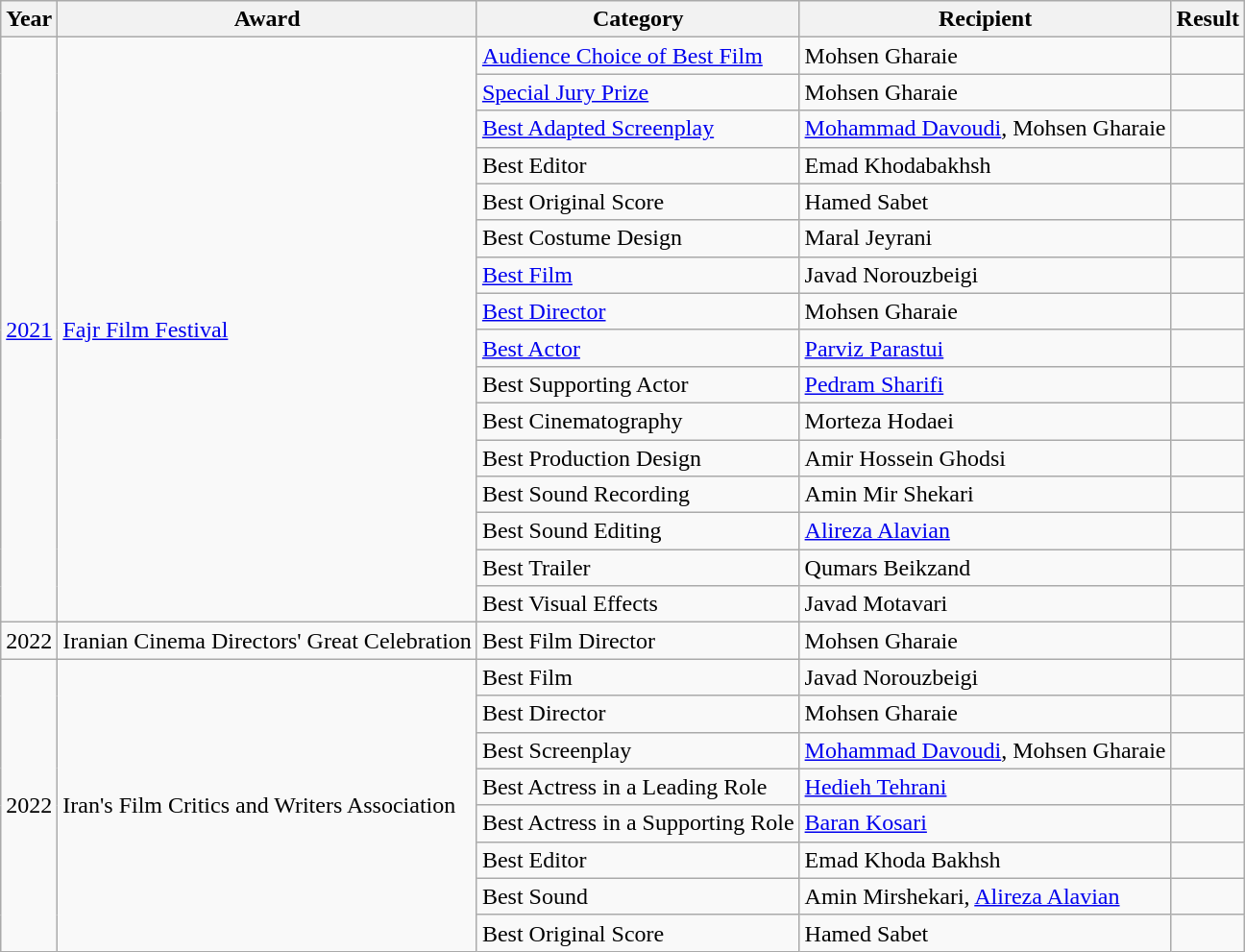<table class="wikitable sortable">
<tr>
<th>Year</th>
<th>Award</th>
<th>Category</th>
<th>Recipient</th>
<th>Result</th>
</tr>
<tr>
<td rowspan="16"><a href='#'>2021</a></td>
<td rowspan="16"><a href='#'>Fajr Film Festival</a></td>
<td><a href='#'>Audience Choice of Best Film</a></td>
<td>Mohsen Gharaie</td>
<td></td>
</tr>
<tr>
<td><a href='#'>Special Jury Prize</a></td>
<td>Mohsen Gharaie</td>
<td></td>
</tr>
<tr>
<td><a href='#'>Best Adapted Screenplay</a></td>
<td><a href='#'>Mohammad Davoudi</a>, Mohsen Gharaie</td>
<td></td>
</tr>
<tr>
<td>Best Editor</td>
<td>Emad Khodabakhsh</td>
<td></td>
</tr>
<tr>
<td>Best Original Score</td>
<td>Hamed Sabet</td>
<td></td>
</tr>
<tr>
<td>Best Costume Design</td>
<td>Maral Jeyrani</td>
<td></td>
</tr>
<tr>
<td><a href='#'>Best Film</a></td>
<td>Javad Norouzbeigi</td>
<td></td>
</tr>
<tr>
<td><a href='#'>Best Director</a></td>
<td>Mohsen Gharaie</td>
<td></td>
</tr>
<tr>
<td><a href='#'>Best Actor</a></td>
<td><a href='#'>Parviz Parastui</a></td>
<td></td>
</tr>
<tr>
<td>Best Supporting Actor</td>
<td><a href='#'>Pedram Sharifi</a></td>
<td></td>
</tr>
<tr>
<td>Best Cinematography</td>
<td>Morteza Hodaei</td>
<td></td>
</tr>
<tr>
<td>Best Production Design</td>
<td>Amir Hossein Ghodsi</td>
<td></td>
</tr>
<tr>
<td>Best Sound Recording</td>
<td>Amin Mir Shekari</td>
<td></td>
</tr>
<tr>
<td>Best Sound Editing</td>
<td><a href='#'>Alireza Alavian</a></td>
<td></td>
</tr>
<tr>
<td>Best Trailer</td>
<td>Qumars Beikzand</td>
<td></td>
</tr>
<tr>
<td>Best Visual Effects</td>
<td>Javad Motavari</td>
<td></td>
</tr>
<tr>
<td>2022</td>
<td>Iranian Cinema Directors' Great Celebration</td>
<td>Best Film Director</td>
<td>Mohsen Gharaie</td>
<td></td>
</tr>
<tr>
<td rowspan="8">2022</td>
<td rowspan="8">Iran's Film Critics and Writers Association</td>
<td>Best Film</td>
<td>Javad Norouzbeigi</td>
<td></td>
</tr>
<tr>
<td>Best Director</td>
<td>Mohsen Gharaie</td>
<td></td>
</tr>
<tr>
<td>Best Screenplay</td>
<td><a href='#'>Mohammad Davoudi</a>, Mohsen Gharaie</td>
<td></td>
</tr>
<tr>
<td>Best Actress in a Leading Role</td>
<td><a href='#'>Hedieh Tehrani</a></td>
<td></td>
</tr>
<tr>
<td>Best Actress in a Supporting Role</td>
<td><a href='#'>Baran Kosari</a></td>
<td></td>
</tr>
<tr>
<td>Best Editor</td>
<td>Emad Khoda Bakhsh</td>
<td></td>
</tr>
<tr>
<td>Best Sound</td>
<td>Amin Mirshekari, <a href='#'>Alireza Alavian</a></td>
<td></td>
</tr>
<tr>
<td>Best Original Score</td>
<td>Hamed Sabet</td>
<td></td>
</tr>
</table>
